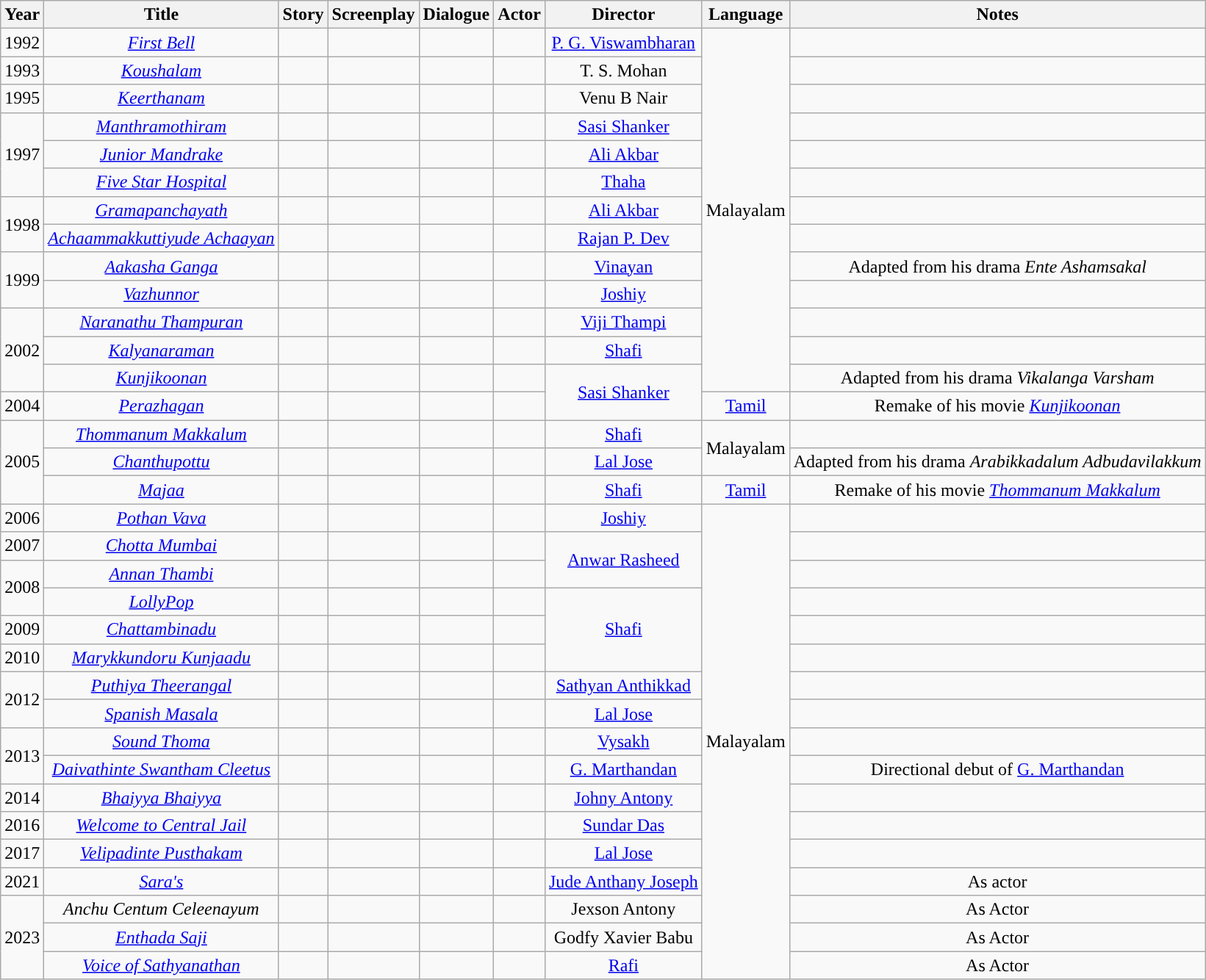<table class="wikitable sortable" style="text-align:center">
<tr>
<th>Year</th>
<th>Title</th>
<th>Story</th>
<th>Screenplay</th>
<th>Dialogue</th>
<th>Actor</th>
<th>Director</th>
<th>Language</th>
<th>Notes</th>
</tr>
<tr>
<td>1992</td>
<td><em><a href='#'>First Bell</a></em></td>
<td></td>
<td></td>
<td></td>
<td></td>
<td><a href='#'>P. G. Viswambharan</a></td>
<td rowspan="13">Malayalam</td>
<td></td>
</tr>
<tr>
<td>1993</td>
<td><em><a href='#'>Koushalam</a></em></td>
<td></td>
<td></td>
<td></td>
<td></td>
<td>T. S. Mohan</td>
<td></td>
</tr>
<tr>
<td>1995</td>
<td><em><a href='#'>Keerthanam</a></em></td>
<td></td>
<td></td>
<td></td>
<td></td>
<td>Venu B Nair</td>
<td></td>
</tr>
<tr>
<td rowspan="3">1997</td>
<td><em><a href='#'>Manthramothiram</a></em></td>
<td></td>
<td></td>
<td></td>
<td></td>
<td><a href='#'>Sasi Shanker</a></td>
<td></td>
</tr>
<tr>
<td><em><a href='#'>Junior Mandrake</a></em></td>
<td></td>
<td></td>
<td></td>
<td></td>
<td><a href='#'>Ali Akbar</a></td>
<td></td>
</tr>
<tr>
<td><em><a href='#'>Five Star Hospital</a></em></td>
<td></td>
<td></td>
<td></td>
<td></td>
<td><a href='#'>Thaha</a></td>
<td></td>
</tr>
<tr>
<td rowspan="2">1998</td>
<td><em><a href='#'> Gramapanchayath</a></em></td>
<td></td>
<td></td>
<td></td>
<td></td>
<td><a href='#'>Ali Akbar</a></td>
<td></td>
</tr>
<tr>
<td><em><a href='#'>Achaammakkuttiyude Achaayan</a></em></td>
<td></td>
<td></td>
<td></td>
<td></td>
<td><a href='#'>Rajan P. Dev</a></td>
<td></td>
</tr>
<tr>
<td rowspan="2">1999</td>
<td><em><a href='#'>Aakasha Ganga</a></em></td>
<td></td>
<td></td>
<td></td>
<td></td>
<td><a href='#'>Vinayan</a></td>
<td>Adapted from his drama <em>Ente Ashamsakal</em></td>
</tr>
<tr>
<td><em><a href='#'>Vazhunnor</a></em></td>
<td></td>
<td></td>
<td></td>
<td></td>
<td><a href='#'>Joshiy</a></td>
<td></td>
</tr>
<tr>
<td rowspan="3">2002</td>
<td><em><a href='#'>Naranathu Thampuran</a></em></td>
<td></td>
<td></td>
<td></td>
<td></td>
<td><a href='#'>Viji Thampi</a></td>
<td></td>
</tr>
<tr>
<td><em><a href='#'>Kalyanaraman</a></em></td>
<td></td>
<td></td>
<td></td>
<td></td>
<td><a href='#'>Shafi</a></td>
<td></td>
</tr>
<tr>
<td><em><a href='#'>Kunjikoonan</a></em></td>
<td></td>
<td></td>
<td></td>
<td></td>
<td rowspan="2"><a href='#'>Sasi Shanker</a></td>
<td>Adapted from his drama <em>Vikalanga Varsham</em></td>
</tr>
<tr>
<td>2004</td>
<td><em><a href='#'>Perazhagan</a></em></td>
<td></td>
<td></td>
<td></td>
<td></td>
<td><a href='#'>Tamil</a></td>
<td>Remake of his movie <em><a href='#'>Kunjikoonan</a></em></td>
</tr>
<tr>
<td rowspan="3">2005</td>
<td><em><a href='#'>Thommanum Makkalum</a></em></td>
<td></td>
<td></td>
<td></td>
<td></td>
<td><a href='#'>Shafi</a></td>
<td rowspan="2">Malayalam</td>
<td></td>
</tr>
<tr>
<td><em><a href='#'>Chanthupottu</a></em></td>
<td></td>
<td></td>
<td></td>
<td></td>
<td><a href='#'>Lal Jose</a></td>
<td>Adapted from his drama <em>Arabikkadalum Adbudavilakkum</em></td>
</tr>
<tr>
<td><em><a href='#'>Majaa</a></em></td>
<td></td>
<td></td>
<td></td>
<td></td>
<td><a href='#'>Shafi</a></td>
<td><a href='#'>Tamil</a></td>
<td>Remake of his movie <em><a href='#'>Thommanum Makkalum</a></em></td>
</tr>
<tr>
<td>2006</td>
<td><em><a href='#'>Pothan Vava</a></em></td>
<td></td>
<td></td>
<td></td>
<td></td>
<td><a href='#'>Joshiy</a></td>
<td rowspan="18">Malayalam</td>
<td></td>
</tr>
<tr>
<td>2007</td>
<td><em><a href='#'>Chotta Mumbai</a></em></td>
<td></td>
<td></td>
<td></td>
<td></td>
<td rowspan="2"><a href='#'>Anwar Rasheed</a></td>
<td></td>
</tr>
<tr>
<td rowspan="2">2008</td>
<td><em><a href='#'>Annan Thambi</a></em></td>
<td></td>
<td></td>
<td></td>
<td></td>
<td></td>
</tr>
<tr>
<td><em><a href='#'>LollyPop</a></em></td>
<td></td>
<td></td>
<td></td>
<td></td>
<td rowspan="3"><a href='#'>Shafi</a></td>
<td></td>
</tr>
<tr>
<td>2009</td>
<td><em><a href='#'>Chattambinadu</a></em></td>
<td></td>
<td></td>
<td></td>
<td></td>
<td></td>
</tr>
<tr>
<td>2010</td>
<td><em><a href='#'>Marykkundoru Kunjaadu</a></em></td>
<td></td>
<td></td>
<td></td>
<td></td>
<td></td>
</tr>
<tr>
<td rowspan="2">2012</td>
<td><em><a href='#'>Puthiya Theerangal</a></em></td>
<td></td>
<td></td>
<td></td>
<td></td>
<td><a href='#'>Sathyan Anthikkad</a></td>
<td></td>
</tr>
<tr>
<td><em><a href='#'>Spanish Masala</a></em></td>
<td></td>
<td></td>
<td></td>
<td></td>
<td><a href='#'>Lal Jose</a></td>
<td></td>
</tr>
<tr>
<td rowspan="2">2013</td>
<td><em><a href='#'>Sound Thoma</a></em></td>
<td></td>
<td></td>
<td></td>
<td></td>
<td><a href='#'>Vysakh</a></td>
<td></td>
</tr>
<tr>
<td><em><a href='#'>Daivathinte Swantham Cleetus</a></em></td>
<td></td>
<td></td>
<td></td>
<td></td>
<td><a href='#'>G. Marthandan</a></td>
<td>Directional debut of <a href='#'>G. Marthandan</a></td>
</tr>
<tr>
<td>2014</td>
<td><em><a href='#'>Bhaiyya Bhaiyya</a></em></td>
<td></td>
<td></td>
<td></td>
<td></td>
<td><a href='#'>Johny Antony</a></td>
<td></td>
</tr>
<tr>
<td>2016</td>
<td><em><a href='#'>Welcome to Central Jail</a></em></td>
<td></td>
<td></td>
<td></td>
<td></td>
<td><a href='#'>Sundar Das</a></td>
<td></td>
</tr>
<tr>
<td>2017</td>
<td><em><a href='#'>Velipadinte Pusthakam</a></em></td>
<td></td>
<td></td>
<td></td>
<td></td>
<td><a href='#'>Lal Jose</a></td>
<td></td>
</tr>
<tr>
<td>2021</td>
<td><em><a href='#'>Sara's</a></em></td>
<td></td>
<td></td>
<td></td>
<td></td>
<td><a href='#'>Jude Anthany Joseph</a></td>
<td>As actor</td>
</tr>
<tr>
<td rowspan="3">2023</td>
<td><em>Anchu Centum Celeenayum</em></td>
<td></td>
<td></td>
<td></td>
<td></td>
<td>Jexson Antony</td>
<td>As Actor</td>
</tr>
<tr>
<td><em><a href='#'>Enthada Saji</a></em></td>
<td></td>
<td></td>
<td></td>
<td></td>
<td>Godfy Xavier Babu</td>
<td>As Actor</td>
</tr>
<tr>
<td><em><a href='#'>Voice of Sathyanathan</a></em></td>
<td></td>
<td></td>
<td></td>
<td></td>
<td><a href='#'>Rafi</a></td>
<td>As Actor</td>
</tr>
</table>
